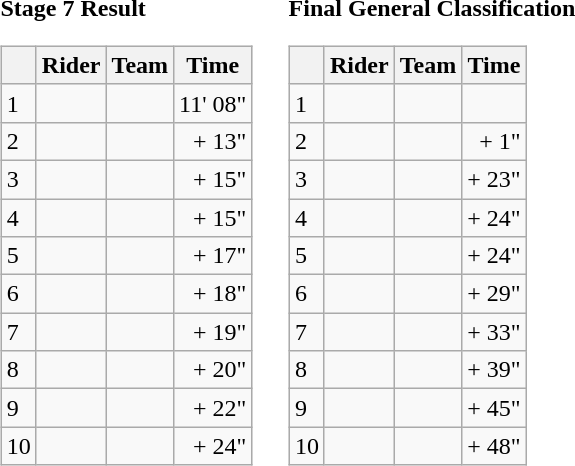<table>
<tr>
<td><strong>Stage 7 Result</strong><br><table class="wikitable">
<tr>
<th></th>
<th>Rider</th>
<th>Team</th>
<th>Time</th>
</tr>
<tr>
<td>1</td>
<td></td>
<td></td>
<td align="right">11' 08"</td>
</tr>
<tr>
<td>2</td>
<td></td>
<td></td>
<td align="right">+ 13"</td>
</tr>
<tr>
<td>3</td>
<td></td>
<td></td>
<td align="right">+ 15"</td>
</tr>
<tr>
<td>4</td>
<td></td>
<td></td>
<td align="right">+ 15"</td>
</tr>
<tr>
<td>5</td>
<td></td>
<td></td>
<td align="right">+ 17"</td>
</tr>
<tr>
<td>6</td>
<td></td>
<td></td>
<td align="right">+ 18"</td>
</tr>
<tr>
<td>7</td>
<td></td>
<td></td>
<td align="right">+ 19"</td>
</tr>
<tr>
<td>8</td>
<td></td>
<td></td>
<td align="right">+ 20"</td>
</tr>
<tr>
<td>9</td>
<td></td>
<td></td>
<td align="right">+ 22"</td>
</tr>
<tr>
<td>10</td>
<td> </td>
<td></td>
<td align="right">+ 24"</td>
</tr>
</table>
</td>
<td></td>
<td><strong>Final General Classification</strong><br><table class="wikitable">
<tr>
<th></th>
<th>Rider</th>
<th>Team</th>
<th>Time</th>
</tr>
<tr>
<td>1</td>
<td> </td>
<td></td>
<td align="right"></td>
</tr>
<tr>
<td>2</td>
<td> </td>
<td></td>
<td align="right">+ 1"</td>
</tr>
<tr>
<td>3</td>
<td> </td>
<td></td>
<td align="right">+ 23"</td>
</tr>
<tr>
<td>4</td>
<td></td>
<td></td>
<td align="right">+ 24"</td>
</tr>
<tr>
<td>5</td>
<td></td>
<td></td>
<td align="right">+ 24"</td>
</tr>
<tr>
<td>6</td>
<td></td>
<td></td>
<td align="right">+ 29"</td>
</tr>
<tr>
<td>7</td>
<td></td>
<td></td>
<td align="right">+ 33"</td>
</tr>
<tr>
<td>8</td>
<td></td>
<td></td>
<td align="right">+ 39"</td>
</tr>
<tr>
<td>9</td>
<td></td>
<td></td>
<td align="right">+ 45"</td>
</tr>
<tr>
<td>10</td>
<td></td>
<td></td>
<td align="right">+ 48"</td>
</tr>
</table>
</td>
</tr>
</table>
